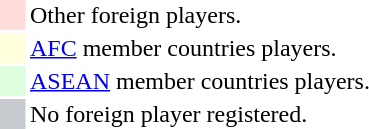<table class="unsortable">
<tr>
<td style="width:15px; background:#ffdddd;"></td>
<td>Other foreign players.</td>
</tr>
<tr>
<td style="width:15px; background:#ffffdd;"></td>
<td><a href='#'>AFC</a> member countries players.</td>
</tr>
<tr>
<td style="width:15px; background:#ddffdd;"></td>
<td><a href='#'>ASEAN</a> member countries players.</td>
</tr>
<tr>
<td style="width:15px; background:#c8ccd1;"></td>
<td>No foreign player registered.</td>
</tr>
</table>
